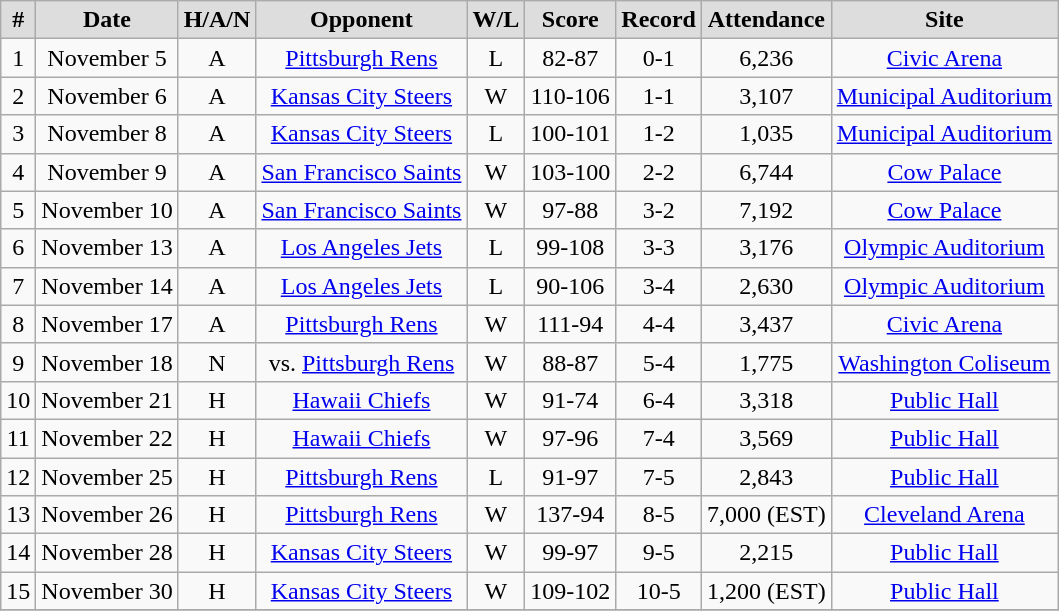<table class="wikitable" style="text-align:center">
<tr>
<th style="background:#dddddd;">#</th>
<th style="background:#dddddd;">Date</th>
<th style="background:#dddddd;">H/A/N</th>
<th style="background:#dddddd;">Opponent</th>
<th style="background:#dddddd;">W/L</th>
<th style="background:#dddddd;">Score</th>
<th style="background:#dddddd;">Record</th>
<th style="background:#dddddd;">Attendance</th>
<th style="background:#dddddd;">Site</th>
</tr>
<tr align="center"    bgcolor="">
<td>1</td>
<td>November 5</td>
<td>A</td>
<td><a href='#'>Pittsburgh Rens</a></td>
<td>L</td>
<td>82-87</td>
<td>0-1</td>
<td>6,236</td>
<td><a href='#'>Civic Arena</a></td>
</tr>
<tr align="center"    bgcolor="">
<td>2</td>
<td>November 6</td>
<td>A</td>
<td><a href='#'>Kansas City Steers</a></td>
<td>W</td>
<td>110-106</td>
<td>1-1</td>
<td>3,107</td>
<td><a href='#'>Municipal Auditorium</a></td>
</tr>
<tr align="center"    bgcolor="">
<td>3</td>
<td>November 8</td>
<td>A</td>
<td><a href='#'>Kansas City Steers</a></td>
<td>L</td>
<td>100-101</td>
<td>1-2</td>
<td>1,035</td>
<td><a href='#'>Municipal Auditorium</a></td>
</tr>
<tr align="center"    bgcolor="">
<td>4</td>
<td>November 9</td>
<td>A</td>
<td><a href='#'>San Francisco Saints</a></td>
<td>W</td>
<td>103-100</td>
<td>2-2</td>
<td>6,744</td>
<td><a href='#'>Cow Palace</a></td>
</tr>
<tr align="center"    bgcolor="">
<td>5</td>
<td>November 10</td>
<td>A</td>
<td><a href='#'>San Francisco Saints</a></td>
<td>W</td>
<td>97-88</td>
<td>3-2</td>
<td>7,192</td>
<td><a href='#'>Cow Palace</a></td>
</tr>
<tr align="center"    bgcolor="">
<td>6</td>
<td>November 13</td>
<td>A</td>
<td><a href='#'>Los Angeles Jets</a></td>
<td>L</td>
<td>99-108</td>
<td>3-3</td>
<td>3,176</td>
<td><a href='#'>Olympic Auditorium</a></td>
</tr>
<tr align="center"    bgcolor="">
<td>7</td>
<td>November 14</td>
<td>A</td>
<td><a href='#'>Los Angeles Jets</a></td>
<td>L</td>
<td>90-106</td>
<td>3-4</td>
<td>2,630</td>
<td><a href='#'>Olympic Auditorium</a></td>
</tr>
<tr align="center"    bgcolor="">
<td>8</td>
<td>November 17</td>
<td>A</td>
<td><a href='#'>Pittsburgh Rens</a></td>
<td>W</td>
<td>111-94</td>
<td>4-4</td>
<td>3,437</td>
<td><a href='#'>Civic Arena</a></td>
</tr>
<tr align="center"    bgcolor="">
<td>9</td>
<td>November 18</td>
<td>N</td>
<td>vs. <a href='#'>Pittsburgh Rens</a></td>
<td>W</td>
<td>88-87</td>
<td>5-4</td>
<td>1,775</td>
<td><a href='#'>Washington Coliseum</a></td>
</tr>
<tr align="center"    bgcolor="">
<td>10</td>
<td>November 21</td>
<td>H</td>
<td><a href='#'>Hawaii Chiefs</a></td>
<td>W</td>
<td>91-74</td>
<td>6-4</td>
<td>3,318</td>
<td><a href='#'>Public Hall</a></td>
</tr>
<tr align="center"    bgcolor="">
<td>11</td>
<td>November 22</td>
<td>H</td>
<td><a href='#'>Hawaii Chiefs</a></td>
<td>W</td>
<td>97-96</td>
<td>7-4</td>
<td>3,569</td>
<td><a href='#'>Public Hall</a></td>
</tr>
<tr align="center"    bgcolor="">
<td>12</td>
<td>November 25</td>
<td>H</td>
<td><a href='#'>Pittsburgh Rens</a></td>
<td>L</td>
<td>91-97</td>
<td>7-5</td>
<td>2,843</td>
<td><a href='#'>Public Hall</a></td>
</tr>
<tr align="center"    bgcolor="">
<td>13</td>
<td>November 26</td>
<td>H</td>
<td><a href='#'>Pittsburgh Rens</a></td>
<td>W</td>
<td>137-94</td>
<td>8-5</td>
<td>7,000 (EST)</td>
<td><a href='#'>Cleveland Arena</a></td>
</tr>
<tr align="center"    bgcolor="">
<td>14</td>
<td>November 28</td>
<td>H</td>
<td><a href='#'>Kansas City Steers</a></td>
<td>W</td>
<td>99-97</td>
<td>9-5</td>
<td>2,215</td>
<td><a href='#'>Public Hall</a></td>
</tr>
<tr align="center"    bgcolor="">
<td>15</td>
<td>November 30</td>
<td>H</td>
<td><a href='#'>Kansas City Steers</a></td>
<td>W</td>
<td>109-102</td>
<td>10-5</td>
<td>1,200 (EST)</td>
<td><a href='#'>Public Hall</a></td>
</tr>
<tr align="center"    bgcolor="">
</tr>
</table>
